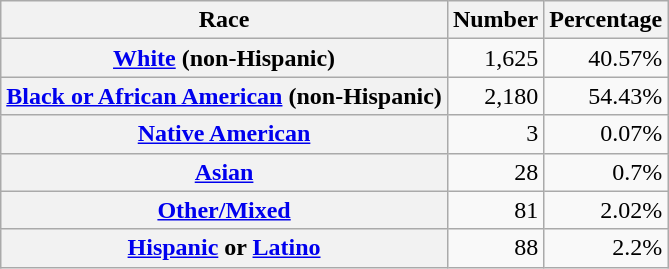<table class="wikitable" style="text-align:right">
<tr>
<th scope="col">Race</th>
<th scope="col">Number</th>
<th scope="col">Percentage</th>
</tr>
<tr>
<th scope="row"><a href='#'>White</a> (non-Hispanic)</th>
<td>1,625</td>
<td>40.57%</td>
</tr>
<tr>
<th scope="row"><a href='#'>Black or African American</a> (non-Hispanic)</th>
<td>2,180</td>
<td>54.43%</td>
</tr>
<tr>
<th scope="row"><a href='#'>Native American</a></th>
<td>3</td>
<td>0.07%</td>
</tr>
<tr>
<th scope="row"><a href='#'>Asian</a></th>
<td>28</td>
<td>0.7%</td>
</tr>
<tr>
<th scope="row"><a href='#'>Other/Mixed</a></th>
<td>81</td>
<td>2.02%</td>
</tr>
<tr>
<th scope="row"><a href='#'>Hispanic</a> or <a href='#'>Latino</a></th>
<td>88</td>
<td>2.2%</td>
</tr>
</table>
